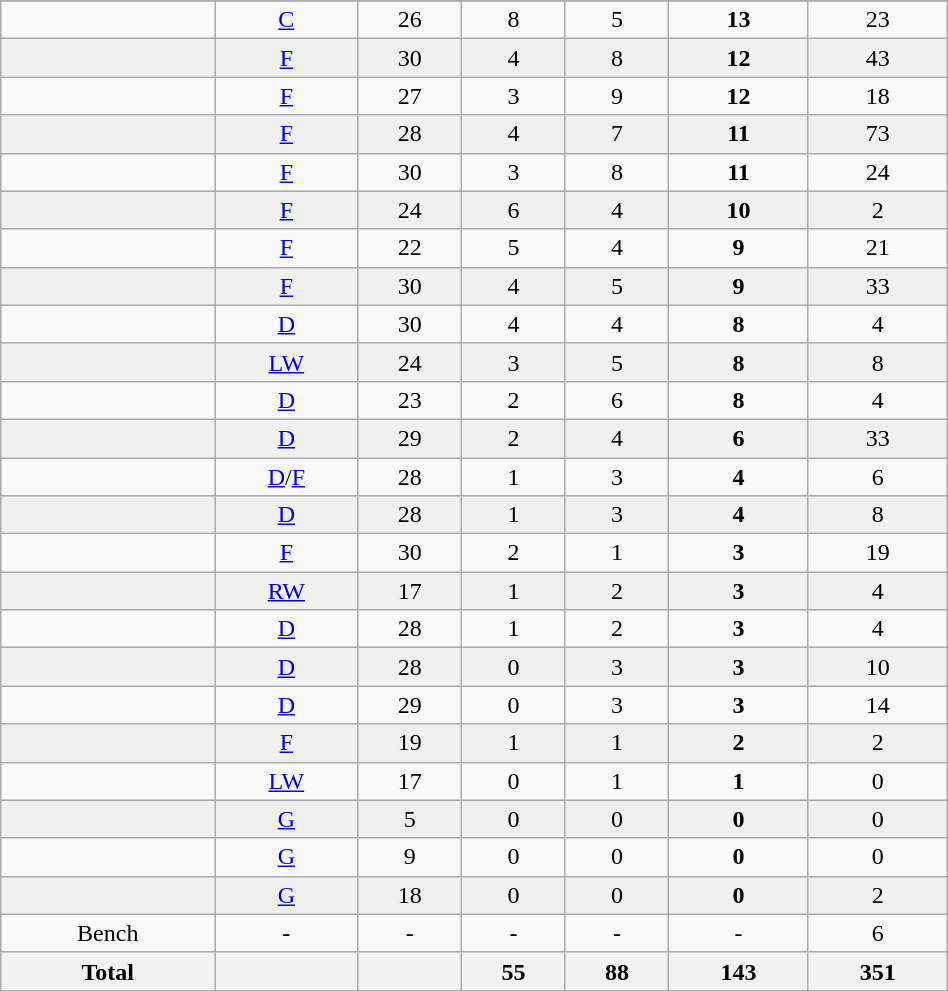<table class="wikitable sortable" width ="50%">
<tr align="center">
</tr>
<tr align="center" bgcolor="">
<td></td>
<td><a href='#'>C</a></td>
<td>26</td>
<td>8</td>
<td>5</td>
<td><strong>13</strong></td>
<td>23</td>
</tr>
<tr align="center" bgcolor="f0f0f0">
<td></td>
<td><a href='#'>F</a></td>
<td>30</td>
<td>4</td>
<td>8</td>
<td><strong>12</strong></td>
<td>43</td>
</tr>
<tr align="center" bgcolor="">
<td></td>
<td><a href='#'>F</a></td>
<td>27</td>
<td>3</td>
<td>9</td>
<td><strong>12</strong></td>
<td>18</td>
</tr>
<tr align="center" bgcolor="f0f0f0">
<td></td>
<td><a href='#'>F</a></td>
<td>28</td>
<td>4</td>
<td>7</td>
<td><strong>11</strong></td>
<td>73</td>
</tr>
<tr align="center" bgcolor="">
<td></td>
<td><a href='#'>F</a></td>
<td>30</td>
<td>3</td>
<td>8</td>
<td><strong>11</strong></td>
<td>24</td>
</tr>
<tr align="center" bgcolor="f0f0f0">
<td></td>
<td><a href='#'>F</a></td>
<td>24</td>
<td>6</td>
<td>4</td>
<td><strong>10</strong></td>
<td>2</td>
</tr>
<tr align="center" bgcolor="">
<td></td>
<td><a href='#'>F</a></td>
<td>22</td>
<td>5</td>
<td>4</td>
<td><strong>9</strong></td>
<td>21</td>
</tr>
<tr align="center" bgcolor="f0f0f0">
<td></td>
<td><a href='#'>F</a></td>
<td>30</td>
<td>4</td>
<td>5</td>
<td><strong>9</strong></td>
<td>33</td>
</tr>
<tr align="center" bgcolor="">
<td></td>
<td><a href='#'>D</a></td>
<td>30</td>
<td>4</td>
<td>4</td>
<td><strong>8</strong></td>
<td>4</td>
</tr>
<tr align="center" bgcolor="f0f0f0">
<td></td>
<td><a href='#'>LW</a></td>
<td>24</td>
<td>3</td>
<td>5</td>
<td><strong>8</strong></td>
<td>8</td>
</tr>
<tr align="center" bgcolor="">
<td></td>
<td><a href='#'>D</a></td>
<td>23</td>
<td>2</td>
<td>6</td>
<td><strong>8</strong></td>
<td>4</td>
</tr>
<tr align="center" bgcolor="f0f0f0">
<td></td>
<td><a href='#'>D</a></td>
<td>29</td>
<td>2</td>
<td>4</td>
<td><strong>6</strong></td>
<td>33</td>
</tr>
<tr align="center" bgcolor="">
<td></td>
<td><a href='#'>D</a>/<a href='#'>F</a></td>
<td>28</td>
<td>1</td>
<td>3</td>
<td><strong>4</strong></td>
<td>6</td>
</tr>
<tr align="center" bgcolor="f0f0f0">
<td></td>
<td><a href='#'>D</a></td>
<td>28</td>
<td>1</td>
<td>3</td>
<td><strong>4</strong></td>
<td>8</td>
</tr>
<tr align="center" bgcolor="">
<td></td>
<td><a href='#'>F</a></td>
<td>30</td>
<td>2</td>
<td>1</td>
<td><strong>3</strong></td>
<td>19</td>
</tr>
<tr align="center" bgcolor="f0f0f0">
<td></td>
<td><a href='#'>RW</a></td>
<td>17</td>
<td>1</td>
<td>2</td>
<td><strong>3</strong></td>
<td>4</td>
</tr>
<tr align="center" bgcolor="">
<td></td>
<td><a href='#'>D</a></td>
<td>28</td>
<td>1</td>
<td>2</td>
<td><strong>3</strong></td>
<td>4</td>
</tr>
<tr align="center" bgcolor="f0f0f0">
<td></td>
<td><a href='#'>D</a></td>
<td>28</td>
<td>0</td>
<td>3</td>
<td><strong>3</strong></td>
<td>10</td>
</tr>
<tr align="center" bgcolor="">
<td></td>
<td><a href='#'>D</a></td>
<td>29</td>
<td>0</td>
<td>3</td>
<td><strong>3</strong></td>
<td>14</td>
</tr>
<tr align="center" bgcolor="f0f0f0">
<td></td>
<td><a href='#'>F</a></td>
<td>19</td>
<td>1</td>
<td>1</td>
<td><strong>2</strong></td>
<td>2</td>
</tr>
<tr align="center" bgcolor="">
<td></td>
<td><a href='#'>LW</a></td>
<td>17</td>
<td>0</td>
<td>1</td>
<td><strong>1</strong></td>
<td>0</td>
</tr>
<tr align="center" bgcolor="f0f0f0">
<td></td>
<td><a href='#'>G</a></td>
<td>5</td>
<td>0</td>
<td>0</td>
<td><strong>0</strong></td>
<td>0</td>
</tr>
<tr align="center" bgcolor="">
<td></td>
<td><a href='#'>G</a></td>
<td>9</td>
<td>0</td>
<td>0</td>
<td><strong>0</strong></td>
<td>0</td>
</tr>
<tr align="center" bgcolor="f0f0f0">
<td></td>
<td><a href='#'>G</a></td>
<td>18</td>
<td>0</td>
<td>0</td>
<td><strong>0</strong></td>
<td>2</td>
</tr>
<tr align="center" bgcolor="">
<td>Bench</td>
<td>-</td>
<td>-</td>
<td>-</td>
<td>-</td>
<td>-</td>
<td>6</td>
</tr>
<tr>
<th>Total</th>
<th></th>
<th></th>
<th>55</th>
<th>88</th>
<th>143</th>
<th>351</th>
</tr>
</table>
